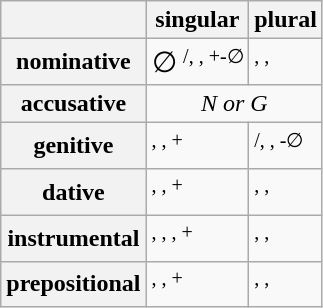<table class="wikitable">
<tr>
<th></th>
<th>singular</th>
<th>plural</th>
</tr>
<tr>
<th>nominative</th>
<td><big>∅</big> <sup>/, , +-∅</sup></td>
<td><big></big> <sup>, , </sup></td>
</tr>
<tr>
<th>accusative</th>
<td colspan="2" style="text-align: center;"><em>N or G</em></td>
</tr>
<tr>
<th>genitive</th>
<td><big></big> <sup>, , +</sup></td>
<td><big></big> <sup>/, , -∅</sup></td>
</tr>
<tr>
<th>dative</th>
<td><big></big> <sup>, , +</sup></td>
<td><big></big> <sup>, , </sup></td>
</tr>
<tr>
<th>instrumental</th>
<td><big></big> <sup>, , , +</sup></td>
<td><big></big> <sup>, , </sup></td>
</tr>
<tr>
<th>prepositional</th>
<td><big></big> <sup>, , +</sup></td>
<td><big></big> <sup>, , </sup></td>
</tr>
</table>
